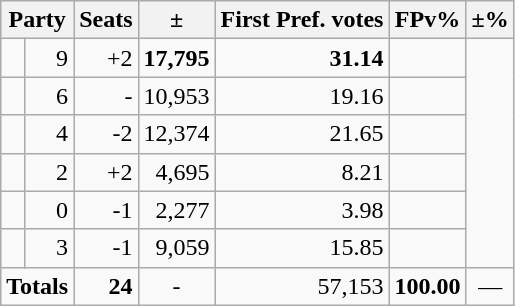<table class=wikitable>
<tr>
<th colspan=2 align=center>Party</th>
<th valign=top>Seats</th>
<th valign=top>±</th>
<th valign=top>First Pref. votes</th>
<th valign=top>FPv%</th>
<th valign=top>±%</th>
</tr>
<tr>
<td></td>
<td align=right>9</td>
<td align=right>+2</td>
<td align=right><strong>17,795</strong></td>
<td align=right><strong>31.14</strong></td>
<td align=right></td>
</tr>
<tr>
<td></td>
<td align=right>6</td>
<td align=right>-</td>
<td align=right>10,953</td>
<td align=right>19.16</td>
<td align=right></td>
</tr>
<tr>
<td></td>
<td align=right>4</td>
<td align=right>-2</td>
<td align=right>12,374</td>
<td align=right>21.65</td>
<td align=right></td>
</tr>
<tr>
<td></td>
<td align=right>2</td>
<td align=right>+2</td>
<td align=right>4,695</td>
<td align=right>8.21</td>
<td align=right></td>
</tr>
<tr>
<td></td>
<td align=right>0</td>
<td align=right>-1</td>
<td align=right>2,277</td>
<td align=right>3.98</td>
<td align=right></td>
</tr>
<tr>
<td></td>
<td align=right>3</td>
<td align=right>-1</td>
<td align=right>9,059</td>
<td align=right>15.85</td>
<td align=right></td>
</tr>
<tr>
<td colspan=2 align=center><strong>Totals</strong></td>
<td align=right><strong>24</strong></td>
<td align=center>-</td>
<td align=right>57,153</td>
<td align=center><strong>100.00</strong></td>
<td align=center>—</td>
</tr>
</table>
